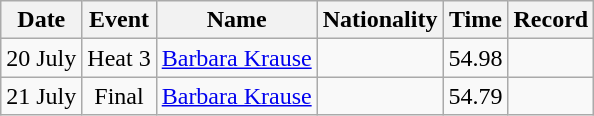<table class=wikitable style=text-align:center>
<tr>
<th>Date</th>
<th>Event</th>
<th>Name</th>
<th>Nationality</th>
<th>Time</th>
<th>Record</th>
</tr>
<tr>
<td>20 July</td>
<td>Heat 3</td>
<td align=left><a href='#'>Barbara Krause</a></td>
<td align=left></td>
<td>54.98</td>
<td></td>
</tr>
<tr>
<td>21 July</td>
<td>Final</td>
<td align=left><a href='#'>Barbara Krause</a></td>
<td align=left></td>
<td>54.79</td>
<td></td>
</tr>
</table>
